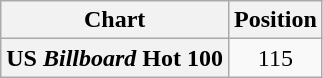<table class="wikitable plainrowheaders" style="text-align:center">
<tr>
<th scope="col">Chart</th>
<th scope="col">Position</th>
</tr>
<tr>
<th scope="row">US <em>Billboard</em> Hot 100 </th>
<td>115</td>
</tr>
</table>
